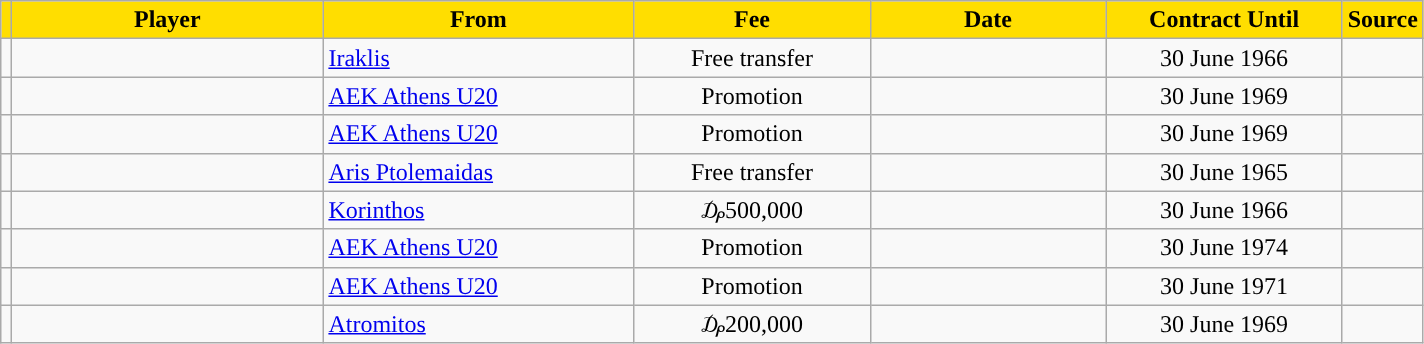<table class="wikitable sortable">
<tr>
<th style="background:#FFDE00"></th>
<th width=200 style="background:#FFDE00">Player</th>
<th width=200 style="background:#FFDE00">From</th>
<th width=150 style="background:#FFDE00">Fee</th>
<th width=150 style="background:#FFDE00">Date</th>
<th width=150 style="background:#FFDE00">Contract Until</th>
<th style="background:#FFDE00">Source</th>
</tr>
<tr>
<td align=center></td>
<td></td>
<td> <a href='#'>Iraklis</a></td>
<td align=center>Free transfer</td>
<td align=center></td>
<td align=center>30 June 1966</td>
<td align=center></td>
</tr>
<tr>
<td align=center></td>
<td></td>
<td> <a href='#'>AEK Athens U20</a></td>
<td align=center>Promotion</td>
<td align=center></td>
<td align=center>30 June 1969</td>
<td align=center></td>
</tr>
<tr>
<td align=center></td>
<td></td>
<td> <a href='#'>AEK Athens U20</a></td>
<td align=center>Promotion</td>
<td align=center></td>
<td align=center>30 June 1969</td>
<td align=center></td>
</tr>
<tr>
<td align=center></td>
<td></td>
<td> <a href='#'>Aris Ptolemaidas</a></td>
<td align=center>Free transfer</td>
<td align=center></td>
<td align=center>30 June 1965</td>
<td align=center></td>
</tr>
<tr>
<td align=center></td>
<td></td>
<td> <a href='#'>Korinthos</a></td>
<td align=center>₯500,000</td>
<td align=center></td>
<td align=center>30 June 1966</td>
<td align=center></td>
</tr>
<tr>
<td align=center></td>
<td></td>
<td> <a href='#'>AEK Athens U20</a></td>
<td align=center>Promotion</td>
<td align=center></td>
<td align=center>30 June 1974</td>
<td align=center></td>
</tr>
<tr>
<td align=center></td>
<td></td>
<td> <a href='#'>AEK Athens U20</a></td>
<td align=center>Promotion</td>
<td align=center></td>
<td align=center>30 June 1971</td>
<td align=center></td>
</tr>
<tr>
<td align=center></td>
<td></td>
<td> <a href='#'>Atromitos</a></td>
<td align=center>₯200,000</td>
<td align=center></td>
<td align=center>30 June 1969</td>
<td align=center></td>
</tr>
</table>
